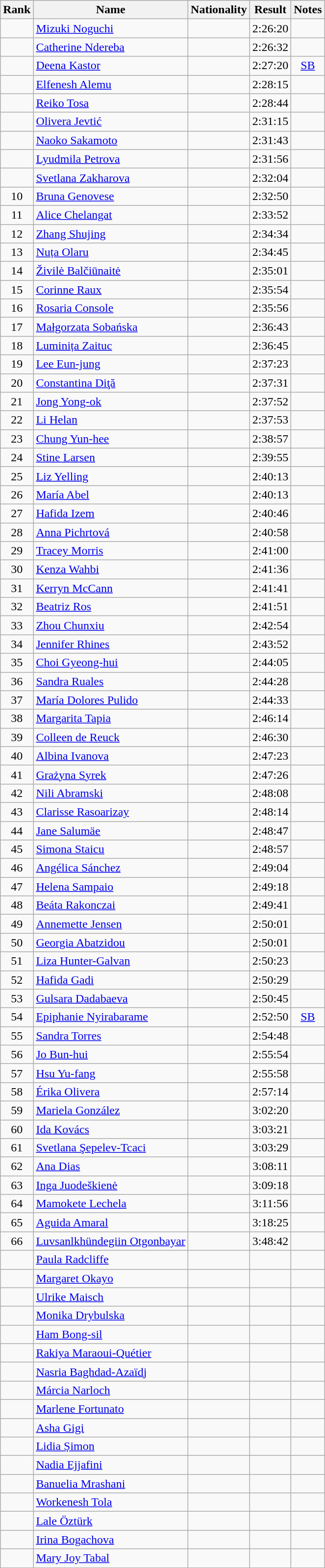<table class="wikitable sortable" style="text-align:center">
<tr>
<th>Rank</th>
<th>Name</th>
<th>Nationality</th>
<th>Result</th>
<th>Notes</th>
</tr>
<tr>
<td></td>
<td align=left><a href='#'>Mizuki Noguchi</a></td>
<td align=left></td>
<td>2:26:20</td>
<td></td>
</tr>
<tr>
<td></td>
<td align=left><a href='#'>Catherine Ndereba</a></td>
<td align=left></td>
<td>2:26:32</td>
<td></td>
</tr>
<tr>
<td></td>
<td align=left><a href='#'>Deena Kastor</a></td>
<td align=left></td>
<td>2:27:20</td>
<td><a href='#'>SB</a></td>
</tr>
<tr>
<td></td>
<td align=left><a href='#'>Elfenesh Alemu</a></td>
<td align=left></td>
<td>2:28:15</td>
<td></td>
</tr>
<tr>
<td></td>
<td align=left><a href='#'>Reiko Tosa</a></td>
<td align=left></td>
<td>2:28:44</td>
<td></td>
</tr>
<tr>
<td></td>
<td align=left><a href='#'>Olivera Jevtić</a></td>
<td align=left></td>
<td>2:31:15</td>
<td></td>
</tr>
<tr>
<td></td>
<td align=left><a href='#'>Naoko Sakamoto</a></td>
<td align=left></td>
<td>2:31:43</td>
<td></td>
</tr>
<tr>
<td></td>
<td align=left><a href='#'>Lyudmila Petrova</a></td>
<td align=left></td>
<td>2:31:56</td>
<td></td>
</tr>
<tr>
<td></td>
<td align=left><a href='#'>Svetlana Zakharova</a></td>
<td align=left></td>
<td>2:32:04</td>
<td></td>
</tr>
<tr>
<td>10</td>
<td align=left><a href='#'>Bruna Genovese</a></td>
<td align=left></td>
<td>2:32:50</td>
<td></td>
</tr>
<tr>
<td>11</td>
<td align=left><a href='#'>Alice Chelangat</a></td>
<td align=left></td>
<td>2:33:52</td>
<td></td>
</tr>
<tr>
<td>12</td>
<td align=left><a href='#'>Zhang Shujing</a></td>
<td align=left></td>
<td>2:34:34</td>
<td></td>
</tr>
<tr>
<td>13</td>
<td align=left><a href='#'>Nuța Olaru</a></td>
<td align=left></td>
<td>2:34:45</td>
<td></td>
</tr>
<tr>
<td>14</td>
<td align=left><a href='#'>Živilė Balčiūnaitė</a></td>
<td align=left></td>
<td>2:35:01</td>
<td></td>
</tr>
<tr>
<td>15</td>
<td align=left><a href='#'>Corinne Raux</a></td>
<td align=left></td>
<td>2:35:54</td>
<td></td>
</tr>
<tr>
<td>16</td>
<td align=left><a href='#'>Rosaria Console</a></td>
<td align=left></td>
<td>2:35:56</td>
<td></td>
</tr>
<tr>
<td>17</td>
<td align=left><a href='#'>Małgorzata Sobańska</a></td>
<td align=left></td>
<td>2:36:43</td>
<td></td>
</tr>
<tr>
<td>18</td>
<td align=left><a href='#'>Luminița Zaituc</a></td>
<td align=left></td>
<td>2:36:45</td>
<td></td>
</tr>
<tr>
<td>19</td>
<td align=left><a href='#'>Lee Eun-jung</a></td>
<td align=left></td>
<td>2:37:23</td>
<td></td>
</tr>
<tr>
<td>20</td>
<td align=left><a href='#'>Constantina Diţă</a></td>
<td align=left></td>
<td>2:37:31</td>
<td></td>
</tr>
<tr>
<td>21</td>
<td align=left><a href='#'>Jong Yong-ok</a></td>
<td align=left></td>
<td>2:37:52</td>
<td></td>
</tr>
<tr>
<td>22</td>
<td align=left><a href='#'>Li Helan</a></td>
<td align=left></td>
<td>2:37:53</td>
<td></td>
</tr>
<tr>
<td>23</td>
<td align=left><a href='#'>Chung Yun-hee</a></td>
<td align=left></td>
<td>2:38:57</td>
<td></td>
</tr>
<tr>
<td>24</td>
<td align=left><a href='#'>Stine Larsen</a></td>
<td align=left></td>
<td>2:39:55</td>
<td></td>
</tr>
<tr>
<td>25</td>
<td align=left><a href='#'>Liz Yelling</a></td>
<td align=left></td>
<td>2:40:13</td>
<td></td>
</tr>
<tr>
<td>26</td>
<td align=left><a href='#'>María Abel</a></td>
<td align=left></td>
<td>2:40:13</td>
<td></td>
</tr>
<tr>
<td>27</td>
<td align=left><a href='#'>Hafida Izem</a></td>
<td align=left></td>
<td>2:40:46</td>
<td></td>
</tr>
<tr>
<td>28</td>
<td align=left><a href='#'>Anna Pichrtová</a></td>
<td align=left></td>
<td>2:40:58</td>
<td></td>
</tr>
<tr>
<td>29</td>
<td align=left><a href='#'>Tracey Morris</a></td>
<td align=left></td>
<td>2:41:00</td>
<td></td>
</tr>
<tr>
<td>30</td>
<td align=left><a href='#'>Kenza Wahbi</a></td>
<td align=left></td>
<td>2:41:36</td>
<td></td>
</tr>
<tr>
<td>31</td>
<td align=left><a href='#'>Kerryn McCann</a></td>
<td align=left></td>
<td>2:41:41</td>
<td></td>
</tr>
<tr>
<td>32</td>
<td align=left><a href='#'>Beatriz Ros</a></td>
<td align=left></td>
<td>2:41:51</td>
<td></td>
</tr>
<tr>
<td>33</td>
<td align=left><a href='#'>Zhou Chunxiu</a></td>
<td align=left></td>
<td>2:42:54</td>
<td></td>
</tr>
<tr>
<td>34</td>
<td align=left><a href='#'>Jennifer Rhines</a></td>
<td align=left></td>
<td>2:43:52</td>
<td></td>
</tr>
<tr>
<td>35</td>
<td align=left><a href='#'>Choi Gyeong-hui</a></td>
<td align=left></td>
<td>2:44:05</td>
<td></td>
</tr>
<tr>
<td>36</td>
<td align=left><a href='#'>Sandra Ruales</a></td>
<td align=left></td>
<td>2:44:28</td>
<td></td>
</tr>
<tr>
<td>37</td>
<td align=left><a href='#'>María Dolores Pulido</a></td>
<td align=left></td>
<td>2:44:33</td>
<td></td>
</tr>
<tr>
<td>38</td>
<td align=left><a href='#'>Margarita Tapia</a></td>
<td align=left></td>
<td>2:46:14</td>
<td></td>
</tr>
<tr>
<td>39</td>
<td align=left><a href='#'>Colleen de Reuck</a></td>
<td align=left></td>
<td>2:46:30</td>
<td></td>
</tr>
<tr>
<td>40</td>
<td align=left><a href='#'>Albina Ivanova</a></td>
<td align=left></td>
<td>2:47:23</td>
<td></td>
</tr>
<tr>
<td>41</td>
<td align=left><a href='#'>Grażyna Syrek</a></td>
<td align=left></td>
<td>2:47:26</td>
<td></td>
</tr>
<tr>
<td>42</td>
<td align=left><a href='#'>Nili Abramski</a></td>
<td align=left></td>
<td>2:48:08</td>
<td></td>
</tr>
<tr>
<td>43</td>
<td align=left><a href='#'>Clarisse Rasoarizay</a></td>
<td align=left></td>
<td>2:48:14</td>
<td></td>
</tr>
<tr>
<td>44</td>
<td align=left><a href='#'>Jane Salumäe</a></td>
<td align=left></td>
<td>2:48:47</td>
<td></td>
</tr>
<tr>
<td>45</td>
<td align=left><a href='#'>Simona Staicu</a></td>
<td align=left></td>
<td>2:48:57</td>
<td></td>
</tr>
<tr>
<td>46</td>
<td align=left><a href='#'>Angélica Sánchez</a></td>
<td align=left></td>
<td>2:49:04</td>
<td></td>
</tr>
<tr>
<td>47</td>
<td align=left><a href='#'>Helena Sampaio</a></td>
<td align=left></td>
<td>2:49:18</td>
<td></td>
</tr>
<tr>
<td>48</td>
<td align=left><a href='#'>Beáta Rakonczai</a></td>
<td align=left></td>
<td>2:49:41</td>
<td></td>
</tr>
<tr>
<td>49</td>
<td align=left><a href='#'>Annemette Jensen</a></td>
<td align=left></td>
<td>2:50:01</td>
<td></td>
</tr>
<tr>
<td>50</td>
<td align=left><a href='#'>Georgia Abatzidou</a></td>
<td align=left></td>
<td>2:50:01</td>
<td></td>
</tr>
<tr>
<td>51</td>
<td align=left><a href='#'>Liza Hunter-Galvan</a></td>
<td align=left></td>
<td>2:50:23</td>
<td></td>
</tr>
<tr>
<td>52</td>
<td align=left><a href='#'>Hafida Gadi</a></td>
<td align=left></td>
<td>2:50:29</td>
<td></td>
</tr>
<tr>
<td>53</td>
<td align=left><a href='#'>Gulsara Dadabaeva</a></td>
<td align=left></td>
<td>2:50:45</td>
<td></td>
</tr>
<tr>
<td>54</td>
<td align=left><a href='#'>Epiphanie Nyirabarame</a></td>
<td align=left></td>
<td>2:52:50</td>
<td><a href='#'>SB</a></td>
</tr>
<tr>
<td>55</td>
<td align=left><a href='#'>Sandra Torres</a></td>
<td align=left></td>
<td>2:54:48</td>
<td></td>
</tr>
<tr>
<td>56</td>
<td align=left><a href='#'>Jo Bun-hui</a></td>
<td align=left></td>
<td>2:55:54</td>
<td></td>
</tr>
<tr>
<td>57</td>
<td align=left><a href='#'>Hsu Yu-fang</a></td>
<td align=left></td>
<td>2:55:58</td>
<td></td>
</tr>
<tr>
<td>58</td>
<td align=left><a href='#'>Érika Olivera</a></td>
<td align=left></td>
<td>2:57:14</td>
<td></td>
</tr>
<tr>
<td>59</td>
<td align=left><a href='#'>Mariela González</a></td>
<td align=left></td>
<td>3:02:20</td>
<td></td>
</tr>
<tr>
<td>60</td>
<td align=left><a href='#'>Ida Kovács</a></td>
<td align=left></td>
<td>3:03:21</td>
<td></td>
</tr>
<tr>
<td>61</td>
<td align=left><a href='#'>Svetlana Şepelev-Tcaci</a></td>
<td align=left></td>
<td>3:03:29</td>
<td></td>
</tr>
<tr>
<td>62</td>
<td align=left><a href='#'>Ana Dias</a></td>
<td align=left></td>
<td>3:08:11</td>
<td></td>
</tr>
<tr>
<td>63</td>
<td align=left><a href='#'>Inga Juodeškienė</a></td>
<td align=left></td>
<td>3:09:18</td>
<td></td>
</tr>
<tr>
<td>64</td>
<td align=left><a href='#'>Mamokete Lechela</a></td>
<td align=left></td>
<td>3:11:56</td>
<td></td>
</tr>
<tr>
<td>65</td>
<td align=left><a href='#'>Aguida Amaral</a></td>
<td align=left></td>
<td>3:18:25</td>
<td></td>
</tr>
<tr>
<td>66</td>
<td align=left><a href='#'>Luvsanlkhündegiin Otgonbayar</a></td>
<td align=left></td>
<td>3:48:42</td>
<td></td>
</tr>
<tr>
<td></td>
<td align=left><a href='#'>Paula Radcliffe</a></td>
<td align=left></td>
<td></td>
<td></td>
</tr>
<tr>
<td></td>
<td align=left><a href='#'>Margaret Okayo</a></td>
<td align=left></td>
<td></td>
<td></td>
</tr>
<tr>
<td></td>
<td align=left><a href='#'>Ulrike Maisch</a></td>
<td align=left></td>
<td></td>
<td></td>
</tr>
<tr>
<td></td>
<td align=left><a href='#'>Monika Drybulska</a></td>
<td align=left></td>
<td></td>
<td></td>
</tr>
<tr>
<td></td>
<td align=left><a href='#'>Ham Bong-sil</a></td>
<td align=left></td>
<td></td>
<td></td>
</tr>
<tr>
<td></td>
<td align=left><a href='#'>Rakiya Maraoui-Quétier</a></td>
<td align=left></td>
<td></td>
<td></td>
</tr>
<tr>
<td></td>
<td align=left><a href='#'>Nasria Baghdad-Azaïdj</a></td>
<td align=left></td>
<td></td>
<td></td>
</tr>
<tr>
<td></td>
<td align=left><a href='#'>Márcia Narloch</a></td>
<td align=left></td>
<td></td>
<td></td>
</tr>
<tr>
<td></td>
<td align=left><a href='#'>Marlene Fortunato</a></td>
<td align=left></td>
<td></td>
<td></td>
</tr>
<tr>
<td></td>
<td align=left><a href='#'>Asha Gigi</a></td>
<td align=left></td>
<td></td>
<td></td>
</tr>
<tr>
<td></td>
<td align=left><a href='#'>Lidia Șimon</a></td>
<td align=left></td>
<td></td>
<td></td>
</tr>
<tr>
<td></td>
<td align=left><a href='#'>Nadia Ejjafini</a></td>
<td align=left></td>
<td></td>
<td></td>
</tr>
<tr>
<td></td>
<td align=left><a href='#'>Banuelia Mrashani</a></td>
<td align=left></td>
<td></td>
<td></td>
</tr>
<tr>
<td></td>
<td align=left><a href='#'>Workenesh Tola</a></td>
<td align=left></td>
<td></td>
<td></td>
</tr>
<tr>
<td></td>
<td align=left><a href='#'>Lale Öztürk</a></td>
<td align=left></td>
<td></td>
<td></td>
</tr>
<tr>
<td></td>
<td align=left><a href='#'>Irina Bogachova</a></td>
<td align=left></td>
<td></td>
<td></td>
</tr>
<tr>
<td></td>
<td align=left><a href='#'>Mary Joy Tabal</a></td>
<td align=left></td>
<td></td>
<td></td>
</tr>
</table>
